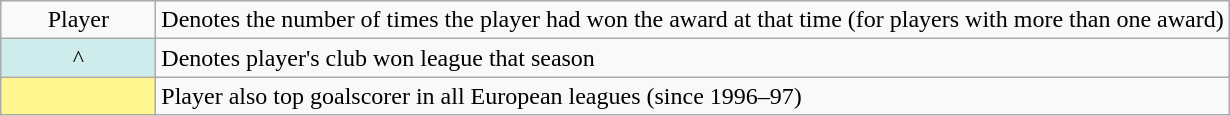<table class="wikitable">
<tr>
<td style="text-align:center">Player </td>
<td>Denotes the number of times the player had won the award at that time (for players with more than one award)</td>
</tr>
<tr>
<td style="text-align:center; background-color:#CFECEC; border:1px solid #aaaaaa; width:6em">^</td>
<td>Denotes player's club won league that season</td>
</tr>
<tr>
<td style="text-align:center;background-color: #FFF68F; border:1px solid #aaaaaa; width:6em"></td>
<td>Player also top goalscorer in all European leagues (since 1996–97)</td>
</tr>
</table>
